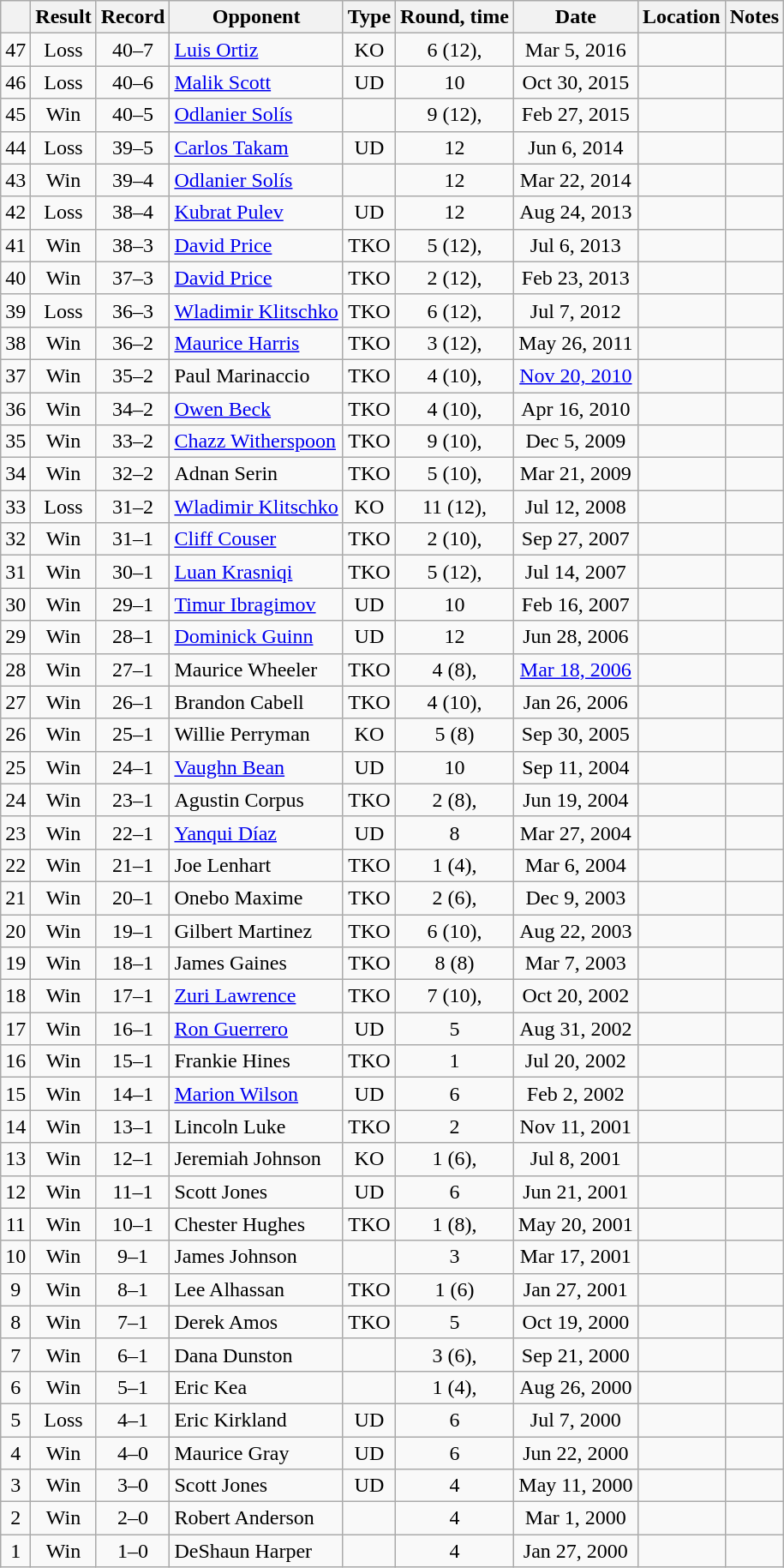<table class="wikitable" style="text-align:center">
<tr>
<th></th>
<th>Result</th>
<th>Record</th>
<th>Opponent</th>
<th>Type</th>
<th>Round, time</th>
<th>Date</th>
<th>Location</th>
<th>Notes</th>
</tr>
<tr>
<td>47</td>
<td>Loss</td>
<td>40–7</td>
<td style="text-align:left;"><a href='#'>Luis Ortiz</a></td>
<td>KO</td>
<td>6 (12), </td>
<td>Mar 5, 2016</td>
<td style="text-align:left;"></td>
<td></td>
</tr>
<tr>
<td>46</td>
<td>Loss</td>
<td>40–6</td>
<td style="text-align:left;"><a href='#'>Malik Scott</a></td>
<td>UD</td>
<td>10</td>
<td>Oct 30, 2015</td>
<td style="text-align:left;"></td>
<td></td>
</tr>
<tr>
<td>45</td>
<td>Win</td>
<td>40–5</td>
<td style="text-align:left;"><a href='#'>Odlanier Solís</a></td>
<td></td>
<td>9 (12), </td>
<td>Feb 27, 2015</td>
<td style="text-align:left;"></td>
<td style="text-align:left;"></td>
</tr>
<tr>
<td>44</td>
<td>Loss</td>
<td>39–5</td>
<td style="text-align:left;"><a href='#'>Carlos Takam</a></td>
<td>UD</td>
<td>12</td>
<td>Jun 6, 2014</td>
<td style="text-align:left;"></td>
<td style="text-align:left;"></td>
</tr>
<tr>
<td>43</td>
<td>Win</td>
<td>39–4</td>
<td style="text-align:left;"><a href='#'>Odlanier Solís</a></td>
<td></td>
<td>12</td>
<td>Mar 22, 2014</td>
<td style="text-align:left;"></td>
<td style="text-align:left;"></td>
</tr>
<tr>
<td>42</td>
<td>Loss</td>
<td>38–4</td>
<td style="text-align:left;"><a href='#'>Kubrat Pulev</a></td>
<td>UD</td>
<td>12</td>
<td>Aug 24, 2013</td>
<td style="text-align:left;"></td>
<td style="text-align:left;"></td>
</tr>
<tr>
<td>41</td>
<td>Win</td>
<td>38–3</td>
<td style="text-align:left;"><a href='#'>David Price</a></td>
<td>TKO</td>
<td>5 (12), </td>
<td>Jul 6, 2013</td>
<td style="text-align:left;"></td>
<td></td>
</tr>
<tr>
<td>40</td>
<td>Win</td>
<td>37–3</td>
<td style="text-align:left;"><a href='#'>David Price</a></td>
<td>TKO</td>
<td>2 (12), </td>
<td>Feb 23, 2013</td>
<td style="text-align:left;"></td>
<td></td>
</tr>
<tr>
<td>39</td>
<td>Loss</td>
<td>36–3</td>
<td style="text-align:left;"><a href='#'>Wladimir Klitschko</a></td>
<td>TKO</td>
<td>6 (12), </td>
<td>Jul 7, 2012</td>
<td style="text-align:left;"></td>
<td style="text-align:left;"></td>
</tr>
<tr>
<td>38</td>
<td>Win</td>
<td>36–2</td>
<td style="text-align:left;"><a href='#'>Maurice Harris</a></td>
<td>TKO</td>
<td>3 (12), </td>
<td>May 26, 2011</td>
<td style="text-align:left;"></td>
<td></td>
</tr>
<tr>
<td>37</td>
<td>Win</td>
<td>35–2</td>
<td style="text-align:left;">Paul Marinaccio</td>
<td>TKO</td>
<td>4 (10), </td>
<td><a href='#'>Nov 20, 2010</a></td>
<td style="text-align:left;"></td>
<td></td>
</tr>
<tr>
<td>36</td>
<td>Win</td>
<td>34–2</td>
<td style="text-align:left;"><a href='#'>Owen Beck</a></td>
<td>TKO</td>
<td>4 (10), </td>
<td>Apr 16, 2010</td>
<td style="text-align:left;"></td>
<td></td>
</tr>
<tr>
<td>35</td>
<td>Win</td>
<td>33–2</td>
<td style="text-align:left;"><a href='#'>Chazz Witherspoon</a></td>
<td>TKO</td>
<td>9 (10), </td>
<td>Dec 5, 2009</td>
<td style="text-align:left;"></td>
<td></td>
</tr>
<tr>
<td>34</td>
<td>Win</td>
<td>32–2</td>
<td style="text-align:left;">Adnan Serin</td>
<td>TKO</td>
<td>5 (10), </td>
<td>Mar 21, 2009</td>
<td style="text-align:left;"></td>
<td></td>
</tr>
<tr>
<td>33</td>
<td>Loss</td>
<td>31–2</td>
<td style="text-align:left;"><a href='#'>Wladimir Klitschko</a></td>
<td>KO</td>
<td>11 (12), </td>
<td>Jul 12, 2008</td>
<td style="text-align:left;"></td>
<td style="text-align:left;"></td>
</tr>
<tr>
<td>32</td>
<td>Win</td>
<td>31–1</td>
<td style="text-align:left;"><a href='#'>Cliff Couser</a></td>
<td>TKO</td>
<td>2 (10), </td>
<td>Sep 27, 2007</td>
<td style="text-align:left;"></td>
<td></td>
</tr>
<tr>
<td>31</td>
<td>Win</td>
<td>30–1</td>
<td style="text-align:left;"><a href='#'>Luan Krasniqi</a></td>
<td>TKO</td>
<td>5 (12), </td>
<td>Jul 14, 2007</td>
<td style="text-align:left;"></td>
<td style="text-align:left;"></td>
</tr>
<tr>
<td>30</td>
<td>Win</td>
<td>29–1</td>
<td style="text-align:left;"><a href='#'>Timur Ibragimov</a></td>
<td>UD</td>
<td>10</td>
<td>Feb 16, 2007</td>
<td style="text-align:left;"></td>
<td style="text-align:left;"></td>
</tr>
<tr>
<td>29</td>
<td>Win</td>
<td>28–1</td>
<td style="text-align:left;"><a href='#'>Dominick Guinn</a></td>
<td>UD</td>
<td>12</td>
<td>Jun 28, 2006</td>
<td style="text-align:left;"></td>
<td style="text-align:left;"></td>
</tr>
<tr>
<td>28</td>
<td>Win</td>
<td>27–1</td>
<td style="text-align:left;">Maurice Wheeler</td>
<td>TKO</td>
<td>4 (8), </td>
<td><a href='#'>Mar 18, 2006</a></td>
<td style="text-align:left;"></td>
<td></td>
</tr>
<tr>
<td>27</td>
<td>Win</td>
<td>26–1</td>
<td style="text-align:left;">Brandon Cabell</td>
<td>TKO</td>
<td>4 (10), </td>
<td>Jan 26, 2006</td>
<td style="text-align:left;"></td>
<td style="text-align:left;"></td>
</tr>
<tr>
<td>26</td>
<td>Win</td>
<td>25–1</td>
<td style="text-align:left;">Willie Perryman</td>
<td>KO</td>
<td>5 (8)</td>
<td>Sep 30, 2005</td>
<td style="text-align:left;"></td>
<td></td>
</tr>
<tr>
<td>25</td>
<td>Win</td>
<td>24–1</td>
<td style="text-align:left;"><a href='#'>Vaughn Bean</a></td>
<td>UD</td>
<td>10</td>
<td>Sep 11, 2004</td>
<td style="text-align:left;"></td>
<td></td>
</tr>
<tr>
<td>24</td>
<td>Win</td>
<td>23–1</td>
<td style="text-align:left;">Agustin Corpus</td>
<td>TKO</td>
<td>2 (8), </td>
<td>Jun 19, 2004</td>
<td style="text-align:left;"></td>
<td></td>
</tr>
<tr>
<td>23</td>
<td>Win</td>
<td>22–1</td>
<td style="text-align:left;"><a href='#'>Yanqui Díaz</a></td>
<td>UD</td>
<td>8</td>
<td>Mar 27, 2004</td>
<td style="text-align:left;"></td>
<td></td>
</tr>
<tr>
<td>22</td>
<td>Win</td>
<td>21–1</td>
<td style="text-align:left;">Joe Lenhart</td>
<td>TKO</td>
<td>1 (4), </td>
<td>Mar 6, 2004</td>
<td style="text-align:left;"></td>
<td></td>
</tr>
<tr>
<td>21</td>
<td>Win</td>
<td>20–1</td>
<td style="text-align:left;">Onebo Maxime</td>
<td>TKO</td>
<td>2 (6), </td>
<td>Dec 9, 2003</td>
<td style="text-align:left;"></td>
<td></td>
</tr>
<tr>
<td>20</td>
<td>Win</td>
<td>19–1</td>
<td style="text-align:left;">Gilbert Martinez</td>
<td>TKO</td>
<td>6 (10), </td>
<td>Aug 22, 2003</td>
<td style="text-align:left;"></td>
<td></td>
</tr>
<tr>
<td>19</td>
<td>Win</td>
<td>18–1</td>
<td style="text-align:left;">James Gaines</td>
<td>TKO</td>
<td>8 (8)</td>
<td>Mar 7, 2003</td>
<td style="text-align:left;"></td>
<td></td>
</tr>
<tr>
<td>18</td>
<td>Win</td>
<td>17–1</td>
<td style="text-align:left;"><a href='#'>Zuri Lawrence</a></td>
<td>TKO</td>
<td>7 (10), </td>
<td>Oct 20, 2002</td>
<td style="text-align:left;"></td>
<td></td>
</tr>
<tr>
<td>17</td>
<td>Win</td>
<td>16–1</td>
<td style="text-align:left;"><a href='#'>Ron Guerrero</a></td>
<td>UD</td>
<td>5</td>
<td>Aug 31, 2002</td>
<td style="text-align:left;"></td>
<td></td>
</tr>
<tr>
<td>16</td>
<td>Win</td>
<td>15–1</td>
<td style="text-align:left;">Frankie Hines</td>
<td>TKO</td>
<td>1</td>
<td>Jul 20, 2002</td>
<td style="text-align:left;"></td>
<td></td>
</tr>
<tr>
<td>15</td>
<td>Win</td>
<td>14–1</td>
<td style="text-align:left;"><a href='#'>Marion Wilson</a></td>
<td>UD</td>
<td>6</td>
<td>Feb 2, 2002</td>
<td style="text-align:left;"></td>
<td></td>
</tr>
<tr>
<td>14</td>
<td>Win</td>
<td>13–1</td>
<td style="text-align:left;">Lincoln Luke</td>
<td>TKO</td>
<td>2</td>
<td>Nov 11, 2001</td>
<td style="text-align:left;"></td>
<td></td>
</tr>
<tr>
<td>13</td>
<td>Win</td>
<td>12–1</td>
<td style="text-align:left;">Jeremiah Johnson</td>
<td>KO</td>
<td>1 (6), </td>
<td>Jul 8, 2001</td>
<td style="text-align:left;"></td>
<td></td>
</tr>
<tr>
<td>12</td>
<td>Win</td>
<td>11–1</td>
<td style="text-align:left;">Scott Jones</td>
<td>UD</td>
<td>6</td>
<td>Jun 21, 2001</td>
<td style="text-align:left;"></td>
<td></td>
</tr>
<tr>
<td>11</td>
<td>Win</td>
<td>10–1</td>
<td style="text-align:left;">Chester Hughes</td>
<td>TKO</td>
<td>1 (8), </td>
<td>May 20, 2001</td>
<td style="text-align:left;"></td>
<td></td>
</tr>
<tr>
<td>10</td>
<td>Win</td>
<td>9–1</td>
<td style="text-align:left;">James Johnson</td>
<td></td>
<td>3</td>
<td>Mar 17, 2001</td>
<td style="text-align:left;"></td>
<td></td>
</tr>
<tr>
<td>9</td>
<td>Win</td>
<td>8–1</td>
<td style="text-align:left;">Lee Alhassan</td>
<td>TKO</td>
<td>1 (6)</td>
<td>Jan 27, 2001</td>
<td style="text-align:left;"></td>
<td></td>
</tr>
<tr>
<td>8</td>
<td>Win</td>
<td>7–1</td>
<td style="text-align:left;">Derek Amos</td>
<td>TKO</td>
<td>5</td>
<td>Oct 19, 2000</td>
<td style="text-align:left;"></td>
<td></td>
</tr>
<tr>
<td>7</td>
<td>Win</td>
<td>6–1</td>
<td style="text-align:left;">Dana Dunston</td>
<td></td>
<td>3 (6), </td>
<td>Sep 21, 2000</td>
<td style="text-align:left;"></td>
<td></td>
</tr>
<tr>
<td>6</td>
<td>Win</td>
<td>5–1</td>
<td style="text-align:left;">Eric Kea</td>
<td></td>
<td>1 (4), </td>
<td>Aug 26, 2000</td>
<td style="text-align:left;"></td>
<td></td>
</tr>
<tr>
<td>5</td>
<td>Loss</td>
<td>4–1</td>
<td style="text-align:left;">Eric Kirkland</td>
<td>UD</td>
<td>6</td>
<td>Jul 7, 2000</td>
<td style="text-align:left;"></td>
<td></td>
</tr>
<tr>
<td>4</td>
<td>Win</td>
<td>4–0</td>
<td style="text-align:left;">Maurice Gray</td>
<td>UD</td>
<td>6</td>
<td>Jun 22, 2000</td>
<td style="text-align:left;"></td>
<td></td>
</tr>
<tr>
<td>3</td>
<td>Win</td>
<td>3–0</td>
<td style="text-align:left;">Scott Jones</td>
<td>UD</td>
<td>4</td>
<td>May 11, 2000</td>
<td style="text-align:left;"></td>
<td></td>
</tr>
<tr>
<td>2</td>
<td>Win</td>
<td>2–0</td>
<td style="text-align:left;">Robert Anderson</td>
<td></td>
<td>4</td>
<td>Mar 1, 2000</td>
<td style="text-align:left;"></td>
<td></td>
</tr>
<tr>
<td>1</td>
<td>Win</td>
<td>1–0</td>
<td style="text-align:left;">DeShaun Harper</td>
<td></td>
<td>4</td>
<td>Jan 27, 2000</td>
<td style="text-align:left;"></td>
<td></td>
</tr>
</table>
